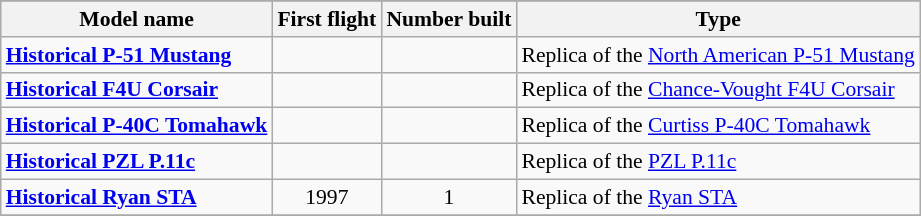<table class="wikitable" align=center style="font-size:90%;">
<tr>
</tr>
<tr style="background:#efefef;">
<th>Model name</th>
<th>First flight</th>
<th>Number built</th>
<th>Type</th>
</tr>
<tr>
<td align=left><strong><a href='#'>Historical P-51 Mustang</a></strong></td>
<td align=center></td>
<td align=center></td>
<td align=left>Replica of the <a href='#'>North American P-51 Mustang</a></td>
</tr>
<tr>
<td align=left><strong><a href='#'>Historical F4U Corsair</a></strong></td>
<td align=center></td>
<td align=center></td>
<td align=left>Replica of the <a href='#'>Chance-Vought F4U Corsair</a></td>
</tr>
<tr>
<td align=left><strong><a href='#'>Historical P-40C Tomahawk</a></strong></td>
<td align=center></td>
<td align=center></td>
<td align=left>Replica of the <a href='#'>Curtiss P-40C Tomahawk</a></td>
</tr>
<tr>
<td align=left><strong><a href='#'>Historical PZL P.11c</a></strong></td>
<td align=center></td>
<td align=center></td>
<td align=left>Replica of the <a href='#'>PZL P.11c</a></td>
</tr>
<tr>
<td align=left><strong><a href='#'>Historical Ryan STA</a></strong></td>
<td align=center>1997</td>
<td align=center>1</td>
<td align=left>Replica of the <a href='#'>Ryan STA</a></td>
</tr>
<tr>
</tr>
</table>
